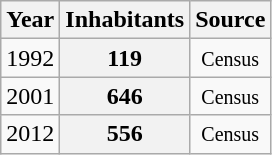<table class="wikitable" style="text-align:center">
<tr>
<th>Year</th>
<th>Inhabitants</th>
<th>Source</th>
</tr>
<tr>
<td>1992</td>
<th>119</th>
<td><small>Census</small></td>
</tr>
<tr align="center">
<td>2001</td>
<th>646</th>
<td><small>Census</small></td>
</tr>
<tr>
<td>2012</td>
<th>556</th>
<td><small>Census</small></td>
</tr>
</table>
